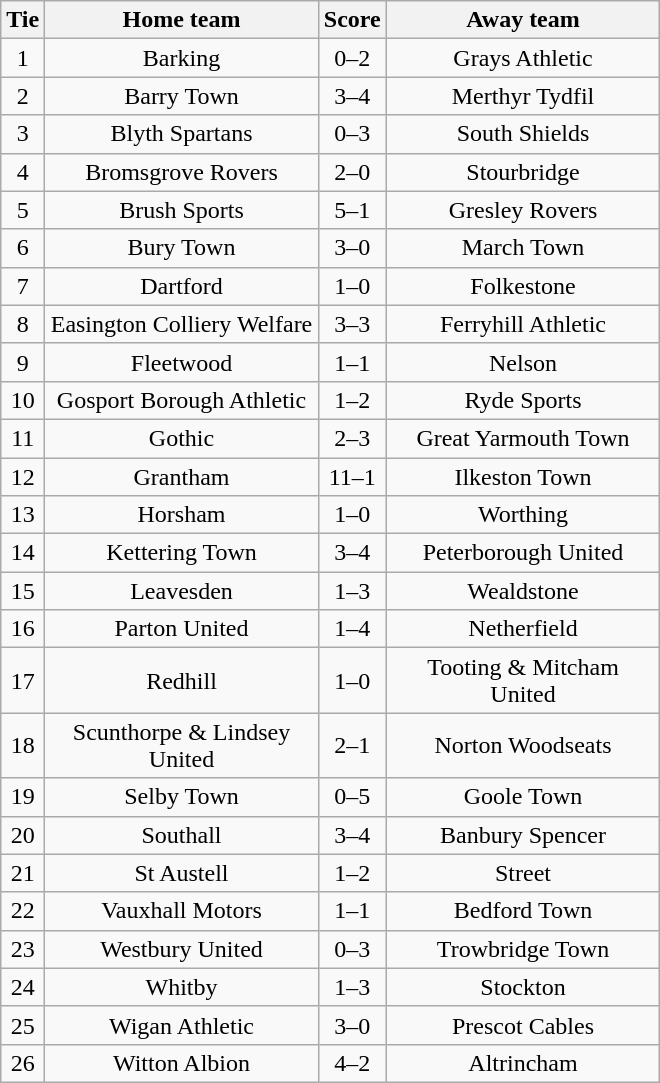<table class="wikitable" style="text-align:center;">
<tr>
<th width=20>Tie</th>
<th width=175>Home team</th>
<th width=20>Score</th>
<th width=175>Away team</th>
</tr>
<tr>
<td>1</td>
<td>Barking</td>
<td>0–2</td>
<td>Grays Athletic</td>
</tr>
<tr>
<td>2</td>
<td>Barry Town</td>
<td>3–4</td>
<td>Merthyr Tydfil</td>
</tr>
<tr>
<td>3</td>
<td>Blyth Spartans</td>
<td>0–3</td>
<td>South Shields</td>
</tr>
<tr>
<td>4</td>
<td>Bromsgrove Rovers</td>
<td>2–0</td>
<td>Stourbridge</td>
</tr>
<tr>
<td>5</td>
<td>Brush Sports</td>
<td>5–1</td>
<td>Gresley Rovers</td>
</tr>
<tr>
<td>6</td>
<td>Bury Town</td>
<td>3–0</td>
<td>March Town</td>
</tr>
<tr>
<td>7</td>
<td>Dartford</td>
<td>1–0</td>
<td>Folkestone</td>
</tr>
<tr>
<td>8</td>
<td>Easington Colliery Welfare</td>
<td>3–3</td>
<td>Ferryhill Athletic</td>
</tr>
<tr>
<td>9</td>
<td>Fleetwood</td>
<td>1–1</td>
<td>Nelson</td>
</tr>
<tr>
<td>10</td>
<td>Gosport Borough Athletic</td>
<td>1–2</td>
<td>Ryde Sports</td>
</tr>
<tr>
<td>11</td>
<td>Gothic</td>
<td>2–3</td>
<td>Great Yarmouth Town</td>
</tr>
<tr>
<td>12</td>
<td>Grantham</td>
<td>11–1</td>
<td>Ilkeston Town</td>
</tr>
<tr>
<td>13</td>
<td>Horsham</td>
<td>1–0</td>
<td>Worthing</td>
</tr>
<tr>
<td>14</td>
<td>Kettering Town</td>
<td>3–4</td>
<td>Peterborough United</td>
</tr>
<tr>
<td>15</td>
<td>Leavesden</td>
<td>1–3</td>
<td>Wealdstone</td>
</tr>
<tr>
<td>16</td>
<td>Parton United</td>
<td>1–4</td>
<td>Netherfield</td>
</tr>
<tr>
<td>17</td>
<td>Redhill</td>
<td>1–0</td>
<td>Tooting & Mitcham United</td>
</tr>
<tr>
<td>18</td>
<td>Scunthorpe & Lindsey United</td>
<td>2–1</td>
<td>Norton Woodseats</td>
</tr>
<tr>
<td>19</td>
<td>Selby Town</td>
<td>0–5</td>
<td>Goole Town</td>
</tr>
<tr>
<td>20</td>
<td>Southall</td>
<td>3–4</td>
<td>Banbury Spencer</td>
</tr>
<tr>
<td>21</td>
<td>St Austell</td>
<td>1–2</td>
<td>Street</td>
</tr>
<tr>
<td>22</td>
<td>Vauxhall Motors</td>
<td>1–1</td>
<td>Bedford Town</td>
</tr>
<tr>
<td>23</td>
<td>Westbury United</td>
<td>0–3</td>
<td>Trowbridge Town</td>
</tr>
<tr>
<td>24</td>
<td>Whitby</td>
<td>1–3</td>
<td>Stockton</td>
</tr>
<tr>
<td>25</td>
<td>Wigan Athletic</td>
<td>3–0</td>
<td>Prescot Cables</td>
</tr>
<tr>
<td>26</td>
<td>Witton Albion</td>
<td>4–2</td>
<td>Altrincham</td>
</tr>
</table>
